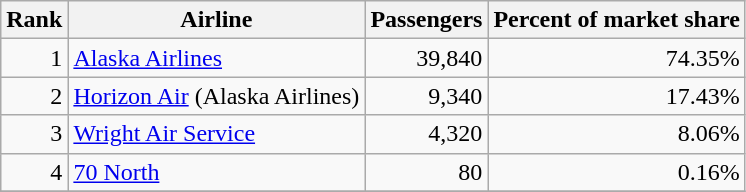<table class="wikitable">
<tr>
<th>Rank</th>
<th>Airline</th>
<th>Passengers</th>
<th>Percent of market share</th>
</tr>
<tr>
<td align=right>1</td>
<td><a href='#'>Alaska Airlines</a></td>
<td align=right>39,840</td>
<td align=right>74.35%</td>
</tr>
<tr>
<td align=right>2</td>
<td><a href='#'>Horizon Air</a> (Alaska Airlines)</td>
<td align=right>9,340</td>
<td align=right>17.43%</td>
</tr>
<tr>
<td align=right>3</td>
<td><a href='#'>Wright Air Service</a></td>
<td align=right>4,320</td>
<td align=right>8.06%</td>
</tr>
<tr>
<td align=right>4</td>
<td><a href='#'>70 North</a> </td>
<td align=right>80</td>
<td align=right>0.16%</td>
</tr>
<tr>
</tr>
</table>
